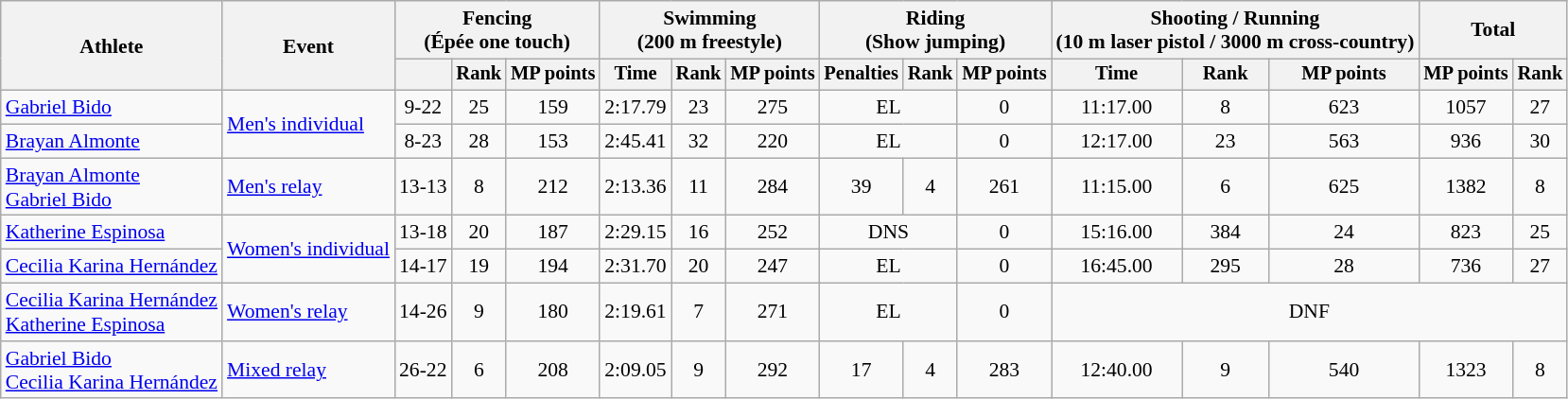<table class=wikitable style=font-size:90%;text-align:center>
<tr>
<th rowspan=2>Athlete</th>
<th rowspan=2>Event</th>
<th colspan=3>Fencing<br><span>(Épée one touch)</span></th>
<th colspan=3>Swimming<br><span>(200 m freestyle)</span></th>
<th colspan=3>Riding<br><span>(Show jumping)</span></th>
<th colspan=3>Shooting / Running<br><span>(10 m laser pistol / 3000 m cross-country)</span></th>
<th colspan=2>Total</th>
</tr>
<tr style=font-size:95%>
<th></th>
<th>Rank</th>
<th>MP points</th>
<th>Time</th>
<th>Rank</th>
<th>MP points</th>
<th>Penalties</th>
<th>Rank</th>
<th>MP points</th>
<th>Time</th>
<th>Rank</th>
<th>MP points</th>
<th>MP points</th>
<th>Rank</th>
</tr>
<tr>
<td align=left><a href='#'>Gabriel Bido</a></td>
<td align=left rowspan=2><a href='#'>Men's individual</a></td>
<td>9-22</td>
<td>25</td>
<td>159</td>
<td>2:17.79</td>
<td>23</td>
<td>275</td>
<td colspan=2>EL</td>
<td>0</td>
<td>11:17.00</td>
<td>8</td>
<td>623</td>
<td>1057</td>
<td>27</td>
</tr>
<tr>
<td align=left><a href='#'>Brayan Almonte</a></td>
<td>8-23</td>
<td>28</td>
<td>153</td>
<td>2:45.41</td>
<td>32</td>
<td>220</td>
<td colspan=2>EL</td>
<td>0</td>
<td>12:17.00</td>
<td>23</td>
<td>563</td>
<td>936</td>
<td>30</td>
</tr>
<tr>
<td align=left><a href='#'>Brayan Almonte</a><br><a href='#'>Gabriel Bido</a></td>
<td align=left><a href='#'>Men's relay</a></td>
<td>13-13</td>
<td>8</td>
<td>212</td>
<td>2:13.36</td>
<td>11</td>
<td>284</td>
<td>39</td>
<td>4</td>
<td>261</td>
<td>11:15.00</td>
<td>6</td>
<td>625</td>
<td>1382</td>
<td>8</td>
</tr>
<tr>
<td align=left><a href='#'>Katherine Espinosa</a></td>
<td align=left rowspan=2><a href='#'>Women's individual</a></td>
<td>13-18</td>
<td>20</td>
<td>187</td>
<td>2:29.15</td>
<td>16</td>
<td>252</td>
<td colspan=2>DNS</td>
<td>0</td>
<td>15:16.00</td>
<td>384</td>
<td>24</td>
<td>823</td>
<td>25</td>
</tr>
<tr>
<td align=left><a href='#'>Cecilia Karina Hernández</a></td>
<td>14-17</td>
<td>19</td>
<td>194</td>
<td>2:31.70</td>
<td>20</td>
<td>247</td>
<td colspan=2>EL</td>
<td>0</td>
<td>16:45.00</td>
<td>295</td>
<td>28</td>
<td>736</td>
<td>27</td>
</tr>
<tr>
<td align=left><a href='#'>Cecilia Karina Hernández</a><br><a href='#'>Katherine Espinosa</a></td>
<td align=left><a href='#'>Women's relay</a></td>
<td>14-26</td>
<td>9</td>
<td>180</td>
<td>2:19.61</td>
<td>7</td>
<td>271</td>
<td colspan=2>EL</td>
<td>0</td>
<td colspan=5>DNF</td>
</tr>
<tr>
<td align=left><a href='#'>Gabriel Bido</a><br><a href='#'>Cecilia Karina Hernández</a></td>
<td align=left><a href='#'>Mixed relay</a></td>
<td>26-22</td>
<td>6</td>
<td>208</td>
<td>2:09.05</td>
<td>9</td>
<td>292</td>
<td>17</td>
<td>4</td>
<td>283</td>
<td>12:40.00</td>
<td>9</td>
<td>540</td>
<td>1323</td>
<td>8</td>
</tr>
</table>
